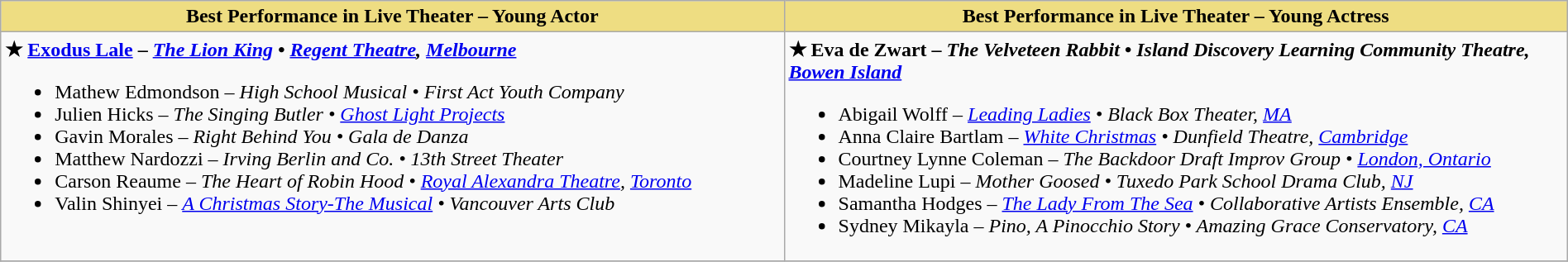<table class="wikitable" style="width:100%;">
<tr>
<th style="background:#EEDD82; width:50%;">Best Performance in Live Theater – Young Actor</th>
<th style="background:#EEDD82; width:50%;">Best Performance in Live Theater – Young Actress</th>
</tr>
<tr>
<td valign="top"><strong>★</strong> <strong><a href='#'>Exodus Lale</a></strong> <strong>–</strong> <strong><em><a href='#'>The Lion King</a> • <a href='#'>Regent Theatre</a>, <a href='#'>Melbourne</a></em></strong><br><ul><li>Mathew Edmondson – <em>High School Musical • First Act Youth Company</em></li><li>Julien Hicks – <em>The Singing Butler • <a href='#'>Ghost Light Projects</a></em></li><li>Gavin Morales  – <em>Right Behind You • Gala de Danza</em></li><li>Matthew Nardozzi – <em>Irving Berlin and Co. • 13th Street Theater</em></li><li>Carson Reaume – <em>The Heart of Robin Hood • <a href='#'>Royal Alexandra Theatre</a>, <a href='#'>Toronto</a></em></li><li>Valin Shinyei – <em><a href='#'>A Christmas Story-The Musical</a> • Vancouver Arts Club</em></li></ul></td>
<td valign="top"><strong>★</strong> <strong>Eva de Zwart</strong> <strong>–</strong> <strong><em>The Velveteen Rabbit • Island Discovery Learning Community Theatre, <a href='#'>Bowen Island</a></em></strong><br><ul><li>Abigail Wolff – <em><a href='#'>Leading Ladies</a> • Black Box Theater, <a href='#'>MA</a></em></li><li>Anna Claire Bartlam – <em><a href='#'>White Christmas</a> • Dunfield Theatre, <a href='#'>Cambridge</a></em></li><li>Courtney Lynne Coleman  – <em>The Backdoor Draft Improv Group • <a href='#'>London, Ontario</a></em></li><li>Madeline Lupi – <em>Mother Goosed • Tuxedo Park School Drama Club, <a href='#'>NJ</a></em></li><li>Samantha Hodges – <em><a href='#'>The Lady From The Sea</a> • Collaborative Artists Ensemble, <a href='#'>CA</a></em></li><li>Sydney Mikayla – <em>Pino, A Pinocchio Story • Amazing Grace Conservatory, <a href='#'>CA</a></em></li></ul></td>
</tr>
<tr>
</tr>
</table>
